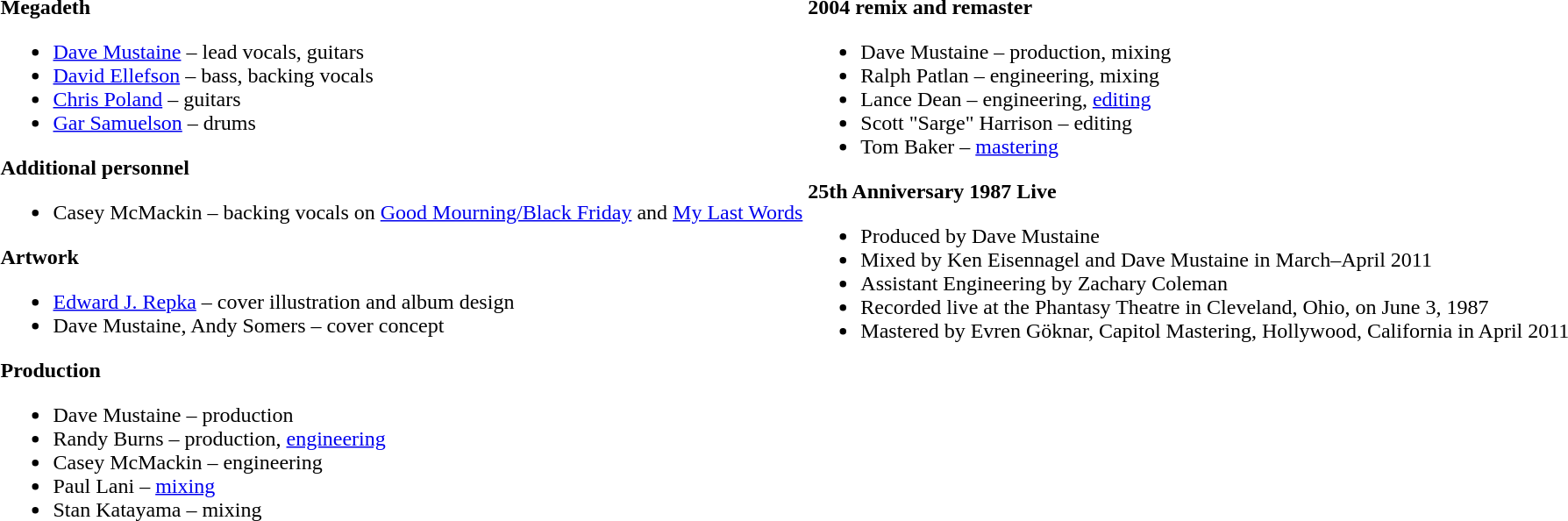<table>
<tr>
<td valign=top><br><strong>Megadeth</strong><ul><li><a href='#'>Dave Mustaine</a> – lead vocals, guitars</li><li><a href='#'>David Ellefson</a> – bass, backing vocals</li><li><a href='#'>Chris Poland</a> – guitars</li><li><a href='#'>Gar Samuelson</a> – drums</li></ul><strong>Additional personnel</strong><ul><li>Casey McMackin – backing vocals on <a href='#'>Good Mourning/Black Friday</a> and <a href='#'>My Last Words</a></li></ul><strong>Artwork</strong><ul><li><a href='#'>Edward J. Repka</a> – cover illustration and album design</li><li>Dave Mustaine, Andy Somers – cover concept</li></ul><strong>Production</strong><ul><li>Dave Mustaine – production</li><li>Randy Burns – production, <a href='#'>engineering</a></li><li>Casey McMackin – engineering</li><li>Paul Lani – <a href='#'>mixing</a></li><li>Stan Katayama – mixing</li></ul></td>
<td valign=top><br><strong>2004 remix and remaster</strong><ul><li>Dave Mustaine – production, mixing</li><li>Ralph Patlan – engineering, mixing</li><li>Lance Dean – engineering, <a href='#'>editing</a></li><li>Scott "Sarge" Harrison – editing</li><li>Tom Baker – <a href='#'>mastering</a></li></ul><strong>25th Anniversary 1987 Live</strong><ul><li>Produced by Dave Mustaine</li><li>Mixed by Ken Eisennagel and Dave Mustaine in March–April 2011</li><li>Assistant Engineering by Zachary Coleman</li><li>Recorded live at the Phantasy Theatre in Cleveland, Ohio, on June 3, 1987</li><li>Mastered by Evren Göknar, Capitol Mastering, Hollywood, California in April 2011</li></ul></td>
</tr>
</table>
